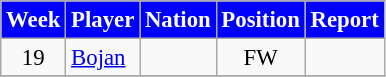<table class="wikitable" style="font-size: 95%; text-align: center;">
<tr>
<th style="background:#00f; color:white; text-align:center;">Week</th>
<th style="background:#00f; color:white; text-align:center;">Player</th>
<th style="background:#00f; color:white; text-align:center;">Nation</th>
<th style="background:#00f; color:white; text-align:center;">Position</th>
<th style="background:#00f; color:white; text-align:center;">Report</th>
</tr>
<tr>
<td>19</td>
<td style="text-align:left;"><a href='#'>Bojan</a></td>
<td style="text-align:left;"></td>
<td>FW</td>
<td></td>
</tr>
<tr>
</tr>
</table>
